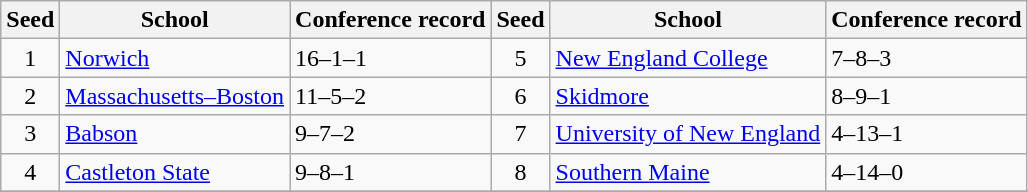<table class="wikitable">
<tr>
<th>Seed</th>
<th>School</th>
<th>Conference record</th>
<th>Seed</th>
<th>School</th>
<th>Conference record</th>
</tr>
<tr>
<td align=center>1</td>
<td><a href='#'>Norwich</a></td>
<td>16–1–1</td>
<td align=center>5</td>
<td><a href='#'>New England College</a></td>
<td>7–8–3</td>
</tr>
<tr>
<td align=center>2</td>
<td><a href='#'>Massachusetts–Boston</a></td>
<td>11–5–2</td>
<td align=center>6</td>
<td><a href='#'>Skidmore</a></td>
<td>8–9–1</td>
</tr>
<tr>
<td align=center>3</td>
<td><a href='#'>Babson</a></td>
<td>9–7–2</td>
<td align=center>7</td>
<td><a href='#'>University of New England</a></td>
<td>4–13–1</td>
</tr>
<tr>
<td align=center>4</td>
<td><a href='#'>Castleton State</a></td>
<td>9–8–1</td>
<td align=center>8</td>
<td><a href='#'>Southern Maine</a></td>
<td>4–14–0</td>
</tr>
<tr>
</tr>
</table>
